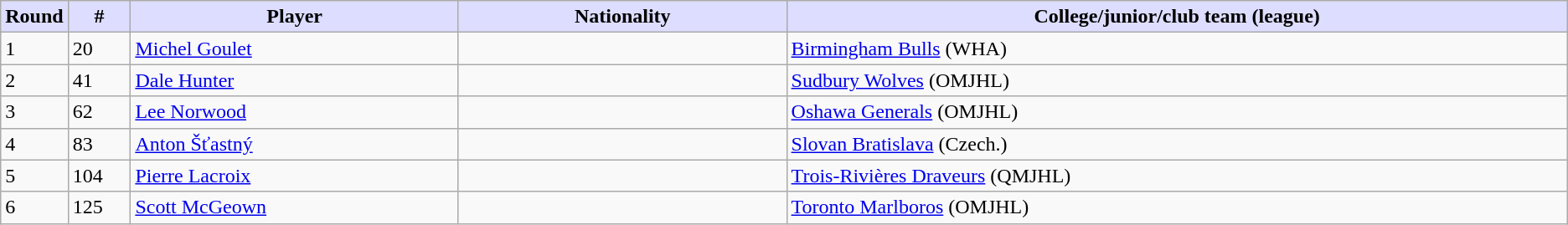<table class="wikitable">
<tr style="text-align:center;">
<th style="background:#ddf; width:4.0%;">Round</th>
<th style="background:#ddf; width:4.0%;">#</th>
<th style="background:#ddf; width:21.0%;">Player</th>
<th style="background:#ddf; width:21.0%;">Nationality</th>
<th style="background:#ddf; width:100.0%;">College/junior/club team (league)</th>
</tr>
<tr>
<td>1</td>
<td>20</td>
<td><a href='#'>Michel Goulet</a></td>
<td></td>
<td><a href='#'>Birmingham Bulls</a> (WHA)</td>
</tr>
<tr>
<td>2</td>
<td>41</td>
<td><a href='#'>Dale Hunter</a></td>
<td></td>
<td><a href='#'>Sudbury Wolves</a> (OMJHL)</td>
</tr>
<tr>
<td>3</td>
<td>62</td>
<td><a href='#'>Lee Norwood</a></td>
<td></td>
<td><a href='#'>Oshawa Generals</a> (OMJHL)</td>
</tr>
<tr>
<td>4</td>
<td>83</td>
<td><a href='#'>Anton Šťastný</a></td>
<td></td>
<td><a href='#'>Slovan Bratislava</a> (Czech.)</td>
</tr>
<tr>
<td>5</td>
<td>104</td>
<td><a href='#'>Pierre Lacroix</a></td>
<td></td>
<td><a href='#'>Trois-Rivières Draveurs</a> (QMJHL)</td>
</tr>
<tr>
<td>6</td>
<td>125</td>
<td><a href='#'>Scott McGeown</a></td>
<td></td>
<td><a href='#'>Toronto Marlboros</a> (OMJHL)</td>
</tr>
</table>
